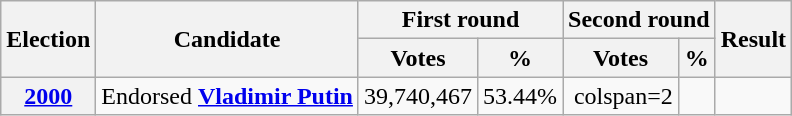<table class=wikitable style=text-align:right>
<tr>
<th rowspan="2">Election</th>
<th rowspan="2">Candidate</th>
<th colspan="2" scope="col">First round</th>
<th colspan="2">Second round</th>
<th rowspan="2">Result</th>
</tr>
<tr>
<th>Votes</th>
<th>%</th>
<th>Votes</th>
<th>%</th>
</tr>
<tr>
<th><a href='#'>2000</a></th>
<td align=left>Endorsed   <strong><a href='#'>Vladimir Putin</a></strong></td>
<td>39,740,467</td>
<td>53.44%</td>
<td>colspan=2 </td>
<td></td>
</tr>
</table>
